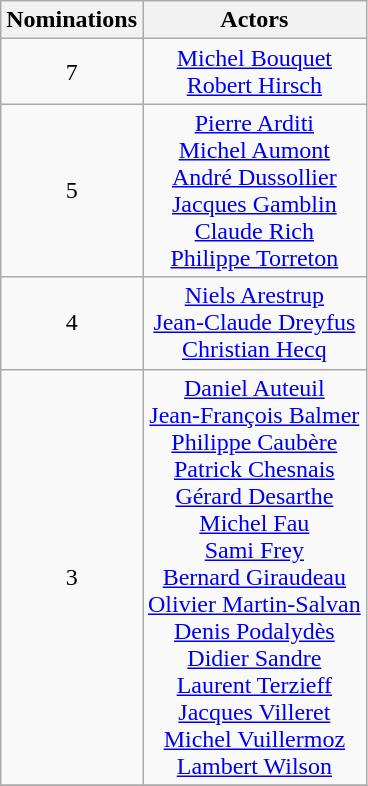<table class="wikitable" style="text-align:center;">
<tr>
<th scope="col" width="55">Nominations</th>
<th scope="col" align="center">Actors</th>
</tr>
<tr>
<td style="text-align:center">7</td>
<td><a href='#'>Michel Bouquet</a><br><a href='#'>Robert Hirsch</a></td>
</tr>
<tr>
<td style="text-align:center">5</td>
<td><a href='#'>Pierre Arditi</a><br><a href='#'>Michel Aumont</a><br><a href='#'>André Dussollier</a><br><a href='#'>Jacques Gamblin</a><br><a href='#'>Claude Rich</a><br><a href='#'>Philippe Torreton</a></td>
</tr>
<tr>
<td style="text-align:center">4</td>
<td><a href='#'>Niels Arestrup</a><br><a href='#'>Jean-Claude Dreyfus</a><br><a href='#'>Christian Hecq</a></td>
</tr>
<tr>
<td style="text-align:center">3</td>
<td><a href='#'>Daniel Auteuil</a><br><a href='#'>Jean-François Balmer</a><br><a href='#'>Philippe Caubère</a><br><a href='#'>Patrick Chesnais</a><br><a href='#'>Gérard Desarthe</a><br><a href='#'>Michel Fau</a><br><a href='#'>Sami Frey</a><br><a href='#'>Bernard Giraudeau</a><br><a href='#'>Olivier Martin-Salvan</a><br><a href='#'>Denis Podalydès</a><br><a href='#'>Didier Sandre</a><br><a href='#'>Laurent Terzieff</a><br><a href='#'>Jacques Villeret</a><br><a href='#'>Michel Vuillermoz</a><br><a href='#'>Lambert Wilson</a></td>
</tr>
<tr>
</tr>
</table>
